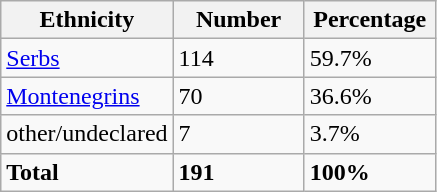<table class="wikitable">
<tr>
<th width="100px">Ethnicity</th>
<th width="80px">Number</th>
<th width="80px">Percentage</th>
</tr>
<tr>
<td><a href='#'>Serbs</a></td>
<td>114</td>
<td>59.7%</td>
</tr>
<tr>
<td><a href='#'>Montenegrins</a></td>
<td>70</td>
<td>36.6%</td>
</tr>
<tr>
<td>other/undeclared</td>
<td>7</td>
<td>3.7%</td>
</tr>
<tr>
<td><strong>Total</strong></td>
<td><strong>191</strong></td>
<td><strong>100%</strong></td>
</tr>
</table>
